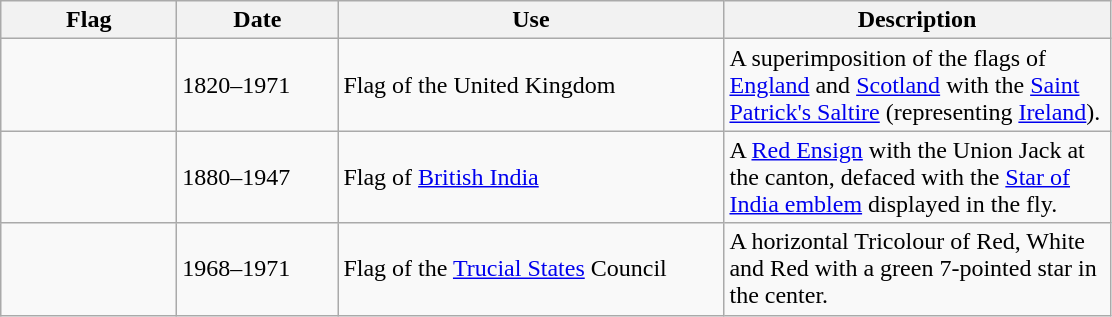<table class="wikitable">
<tr>
<th style="width:110px;">Flag</th>
<th style="width:100px;">Date</th>
<th style="width:250px;">Use</th>
<th style="width:250px;">Description</th>
</tr>
<tr>
<td></td>
<td>1820–1971</td>
<td>Flag of the United Kingdom</td>
<td>A superimposition of the flags of <a href='#'>England</a> and <a href='#'>Scotland</a> with the <a href='#'>Saint Patrick's Saltire</a> (representing <a href='#'>Ireland</a>).</td>
</tr>
<tr>
<td></td>
<td>1880–1947</td>
<td>Flag of <a href='#'>British India</a></td>
<td>A <a href='#'>Red Ensign</a> with the Union Jack at the canton, defaced with the <a href='#'>Star of India emblem</a> displayed in the fly.</td>
</tr>
<tr>
<td></td>
<td>1968–1971</td>
<td>Flag of the <a href='#'>Trucial States</a> Council</td>
<td>A horizontal Tricolour of Red, White and Red with a green 7-pointed star in the center.</td>
</tr>
</table>
